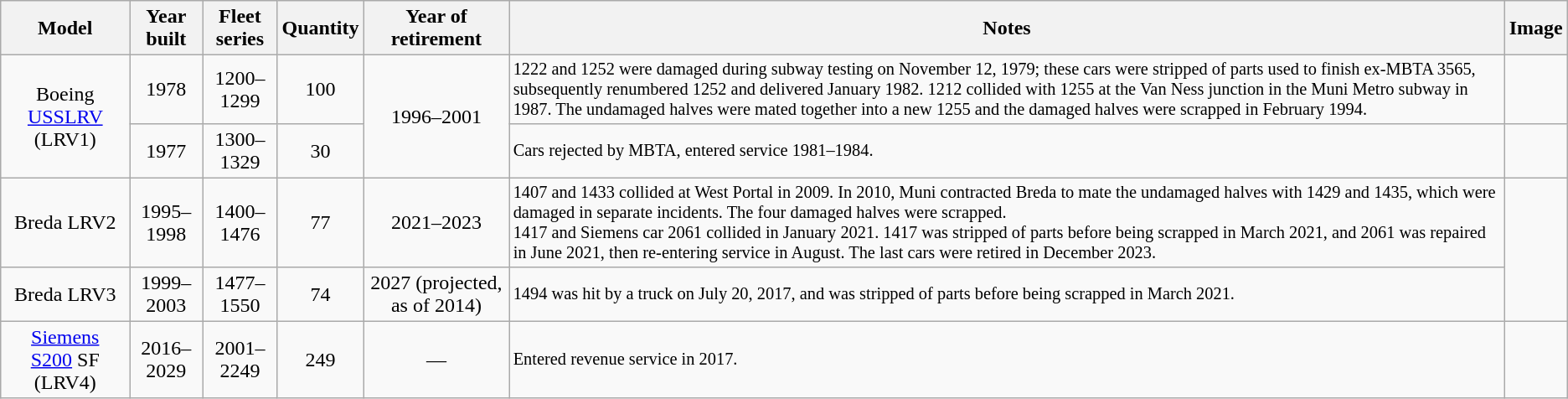<table class="wikitable sticky-header" style="text-align:center">
<tr>
<th>Model</th>
<th>Year built</th>
<th>Fleet series</th>
<th>Quantity</th>
<th>Year of retirement</th>
<th>Notes</th>
<th>Image</th>
</tr>
<tr>
<td rowspan="2">Boeing <a href='#'>USSLRV</a> (LRV1)</td>
<td>1978</td>
<td>1200–1299</td>
<td>100</td>
<td rowspan="2">1996–2001</td>
<td style="text-align:left;font-size:85%;">1222 and 1252 were damaged during subway testing on November 12, 1979; these cars were stripped of parts used to finish ex-MBTA 3565, subsequently renumbered 1252 and delivered January 1982. 1212 collided with 1255 at the Van Ness junction in the Muni Metro subway in 1987. The undamaged halves were mated together into a new 1255 and the damaged halves were scrapped in February 1994.</td>
<td></td>
</tr>
<tr>
<td>1977</td>
<td>1300–1329</td>
<td>30</td>
<td style="text-align:left;font-size:85%;">Cars rejected by MBTA, entered service 1981–1984.</td>
<td></td>
</tr>
<tr>
<td>Breda LRV2</td>
<td>1995–1998</td>
<td>1400–1476</td>
<td>77</td>
<td>2021–2023</td>
<td style="text-align:left;font-size:85%;">1407 and 1433 collided at West Portal in 2009. In 2010, Muni contracted Breda to mate the undamaged halves with 1429 and 1435, which were damaged in separate incidents. The four damaged halves were scrapped.<br> 1417 and Siemens car 2061 collided in January 2021. 1417 was stripped of parts before being scrapped in March 2021, and 2061 was repaired in June 2021, then re-entering service in August. The last cars were retired in December 2023.</td>
<td rowspan="2"></td>
</tr>
<tr>
<td>Breda LRV3</td>
<td>1999–2003</td>
<td>1477–1550</td>
<td>74</td>
<td>2027 (projected, as of 2014)</td>
<td style="text-align:left;font-size:85%;">1494 was hit by a truck on July 20, 2017, and was stripped of parts before being scrapped in March 2021.</td>
</tr>
<tr>
<td><a href='#'>Siemens S200</a> SF (LRV4)</td>
<td>2016–2029</td>
<td>2001–2249</td>
<td>249</td>
<td>—</td>
<td style="text-align:left;font-size:85%;">Entered revenue service in 2017.</td>
<td></td>
</tr>
</table>
